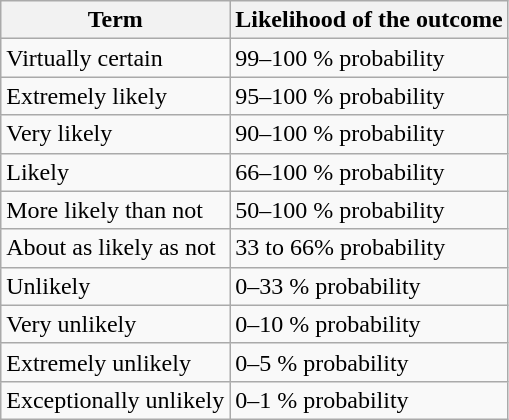<table class="wikitable">
<tr>
<th>Term</th>
<th>Likelihood of the outcome</th>
</tr>
<tr>
<td>Virtually certain</td>
<td>99–100 % probability</td>
</tr>
<tr>
<td>Extremely likely</td>
<td>95–100 % probability</td>
</tr>
<tr>
<td>Very likely</td>
<td>90–100 % probability</td>
</tr>
<tr>
<td>Likely</td>
<td>66–100 % probability</td>
</tr>
<tr>
<td>More likely than not</td>
<td>50–100 % probability</td>
</tr>
<tr>
<td>About as likely as not</td>
<td>33 to 66% probability</td>
</tr>
<tr>
<td>Unlikely</td>
<td>0–33 % probability</td>
</tr>
<tr>
<td>Very unlikely</td>
<td>0–10 % probability</td>
</tr>
<tr>
<td>Extremely unlikely</td>
<td>0–5 % probability</td>
</tr>
<tr>
<td>Exceptionally unlikely</td>
<td>0–1 % probability</td>
</tr>
</table>
